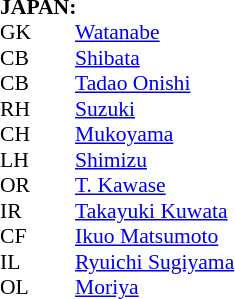<table style="font-size: 90%" cellspacing="0" cellpadding="0">
<tr>
<td colspan="4"><strong>JAPAN:</strong></td>
</tr>
<tr>
<th width="25"></th>
<th width="25"></th>
</tr>
<tr>
<td>GK</td>
<td><strong></strong></td>
<td><a href='#'>Watanabe</a></td>
</tr>
<tr>
<td>CB</td>
<td><strong></strong></td>
<td><a href='#'>Shibata</a></td>
</tr>
<tr>
<td>CB</td>
<td><strong></strong></td>
<td><a href='#'>Tadao Onishi</a></td>
</tr>
<tr>
<td>RH</td>
<td><strong></strong></td>
<td><a href='#'>Suzuki</a></td>
</tr>
<tr>
<td>CH</td>
<td><strong></strong></td>
<td><a href='#'>Mukoyama</a></td>
</tr>
<tr>
<td>LH</td>
<td><strong></strong></td>
<td><a href='#'>Shimizu</a></td>
</tr>
<tr>
<td>OR</td>
<td><strong></strong></td>
<td><a href='#'>T. Kawase</a></td>
</tr>
<tr>
<td>IR</td>
<td><strong></strong></td>
<td><a href='#'>Takayuki Kuwata</a></td>
</tr>
<tr>
<td>CF</td>
<td><strong></strong></td>
<td><a href='#'>Ikuo Matsumoto</a></td>
</tr>
<tr>
<td>IL</td>
<td><strong></strong></td>
<td><a href='#'>Ryuichi Sugiyama</a></td>
</tr>
<tr>
<td>OL</td>
<td><strong></strong></td>
<td><a href='#'>Moriya</a></td>
</tr>
<tr>
</tr>
</table>
